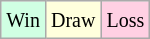<table class="wikitable">
<tr>
<td style="background:#d0ffe3;"><small>Win</small></td>
<td style="background:#ffffdd;"><small>Draw</small></td>
<td style="background:#ffd0e3;"><small>Loss</small></td>
</tr>
</table>
